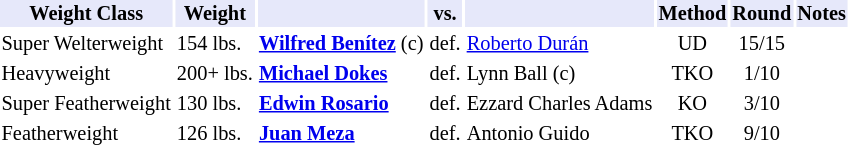<table class="toccolours" style="font-size: 85%;">
<tr>
<th style="background:#e6e8fa; color:#000; text-align:center;">Weight Class</th>
<th style="background:#e6e8fa; color:#000; text-align:center;">Weight</th>
<th style="background:#e6e8fa; color:#000; text-align:center;"></th>
<th style="background:#e6e8fa; color:#000; text-align:center;">vs.</th>
<th style="background:#e6e8fa; color:#000; text-align:center;"></th>
<th style="background:#e6e8fa; color:#000; text-align:center;">Method</th>
<th style="background:#e6e8fa; color:#000; text-align:center;">Round</th>
<th style="background:#e6e8fa; color:#000; text-align:center;">Notes</th>
</tr>
<tr>
<td>Super Welterweight</td>
<td>154 lbs.</td>
<td><strong><a href='#'>Wilfred Benítez</a></strong> (c)</td>
<td>def.</td>
<td><a href='#'>Roberto Durán</a></td>
<td align=center>UD</td>
<td align=center>15/15</td>
<td></td>
</tr>
<tr>
<td>Heavyweight</td>
<td>200+ lbs.</td>
<td><strong><a href='#'>Michael Dokes</a></strong></td>
<td>def.</td>
<td>Lynn Ball (c)</td>
<td align=center>TKO</td>
<td align=center>1/10</td>
<td></td>
</tr>
<tr>
<td>Super Featherweight</td>
<td>130 lbs.</td>
<td><strong><a href='#'>Edwin Rosario</a></strong></td>
<td>def.</td>
<td>Ezzard Charles Adams</td>
<td align=center>KO</td>
<td align=center>3/10</td>
</tr>
<tr>
<td>Featherweight</td>
<td>126 lbs.</td>
<td><strong><a href='#'>Juan Meza</a></strong></td>
<td>def.</td>
<td>Antonio Guido</td>
<td align=center>TKO</td>
<td align=center>9/10</td>
</tr>
</table>
